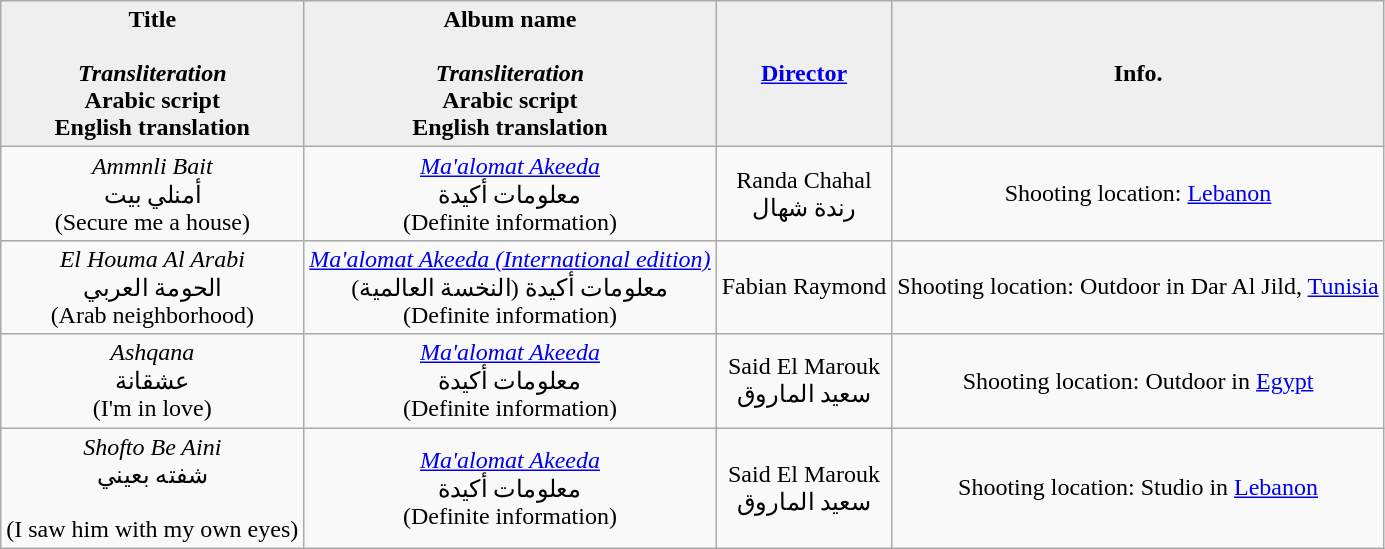<table class="wikitable" style="text-align:center;">
<tr>
<th style="background:#efefef;">Title<br><br><em>Transliteration</em><br>Arabic script<br>English translation</th>
<th style="background:#efefef;">Album name<br><br><em>Transliteration</em><br>Arabic script<br>English translation</th>
<th style="background:#efefef;"><a href='#'>Director</a></th>
<th style="background:#efefef;">Info.</th>
</tr>
<tr>
<td><em>Ammnli Bait</em><br>أمنلي بيت<br>(Secure me a house)</td>
<td><em><a href='#'>Ma'alomat Akeeda</a></em><br>معلومات أكيدة<br>(Definite information)</td>
<td>Randa Chahal<br>رندة شهال</td>
<td>Shooting location: <a href='#'>Lebanon</a></td>
</tr>
<tr>
<td><em>El Houma Al Arabi</em><br>الحومة العربي<br>(Arab neighborhood)</td>
<td><em><a href='#'>Ma'alomat Akeeda (International edition)</a></em><br>معلومات أكيدة (النخسة العالمية)<br>(Definite information)</td>
<td>Fabian Raymond</td>
<td>Shooting location: Outdoor in Dar Al Jild, <a href='#'>Tunisia</a></td>
</tr>
<tr>
<td><em>Ashqana</em><br>عشقانة<br>(I'm in love)</td>
<td><em><a href='#'>Ma'alomat Akeeda</a></em><br>معلومات أكيدة<br>(Definite information)</td>
<td>Said El Marouk<br>سعيد الماروق</td>
<td>Shooting location: Outdoor in <a href='#'>Egypt</a></td>
</tr>
<tr>
<td><em>Shofto Be Aini</em><br>شفته بعيني<br><br>(I saw him with my own eyes)</td>
<td><em><a href='#'>Ma'alomat Akeeda</a></em><br>معلومات أكيدة<br>(Definite information)</td>
<td>Said El Marouk<br>سعيد الماروق</td>
<td>Shooting location: Studio in <a href='#'>Lebanon</a></td>
</tr>
</table>
